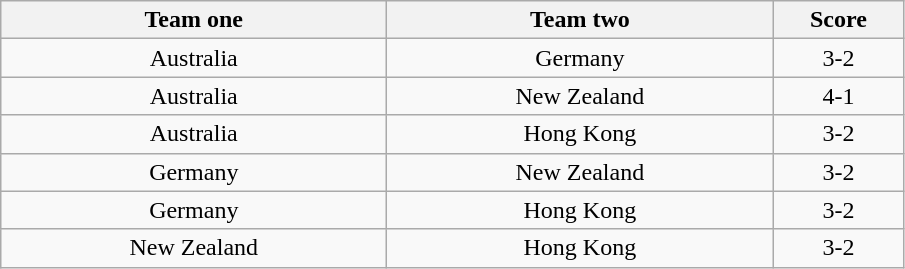<table class="wikitable" style="text-align: center">
<tr>
<th width=250>Team one</th>
<th width=250>Team two</th>
<th width=80>Score</th>
</tr>
<tr>
<td> Australia</td>
<td> Germany</td>
<td>3-2</td>
</tr>
<tr>
<td> Australia</td>
<td> New Zealand</td>
<td>4-1</td>
</tr>
<tr>
<td> Australia</td>
<td> Hong Kong</td>
<td>3-2</td>
</tr>
<tr>
<td> Germany</td>
<td> New Zealand</td>
<td>3-2</td>
</tr>
<tr>
<td> Germany</td>
<td> Hong Kong</td>
<td>3-2</td>
</tr>
<tr>
<td> New Zealand</td>
<td> Hong Kong</td>
<td>3-2</td>
</tr>
</table>
